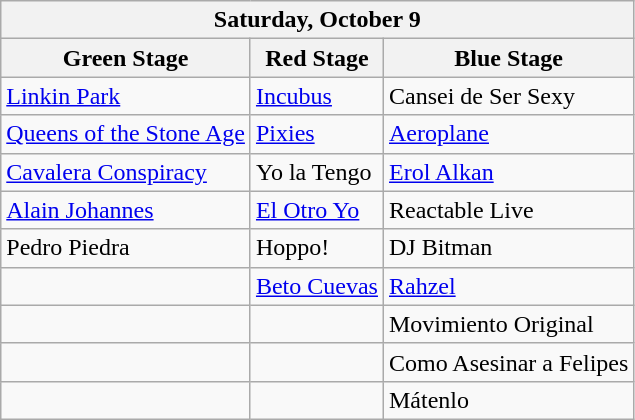<table class="wikitable">
<tr>
<th colspan="3">Saturday, October 9</th>
</tr>
<tr>
<th>Green Stage</th>
<th>Red Stage</th>
<th>Blue Stage</th>
</tr>
<tr>
<td><a href='#'>Linkin Park</a></td>
<td><a href='#'>Incubus</a></td>
<td>Cansei de Ser Sexy</td>
</tr>
<tr>
<td><a href='#'>Queens of the Stone Age</a></td>
<td><a href='#'>Pixies</a></td>
<td><a href='#'>Aeroplane</a></td>
</tr>
<tr>
<td><a href='#'>Cavalera Conspiracy</a></td>
<td>Yo la Tengo</td>
<td><a href='#'>Erol Alkan</a></td>
</tr>
<tr>
<td><a href='#'>Alain Johannes</a></td>
<td><a href='#'>El Otro Yo</a></td>
<td>Reactable Live</td>
</tr>
<tr>
<td>Pedro Piedra</td>
<td>Hoppo!</td>
<td>DJ Bitman</td>
</tr>
<tr>
<td></td>
<td><a href='#'>Beto Cuevas</a></td>
<td><a href='#'>Rahzel</a></td>
</tr>
<tr>
<td></td>
<td></td>
<td>Movimiento Original</td>
</tr>
<tr>
<td></td>
<td></td>
<td>Como Asesinar a Felipes</td>
</tr>
<tr>
<td></td>
<td></td>
<td>Mátenlo</td>
</tr>
</table>
